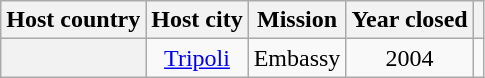<table class="wikitable plainrowheaders" style="text-align:center;">
<tr>
<th scope="col">Host country</th>
<th scope="col">Host city</th>
<th scope="col">Mission</th>
<th scope="col">Year closed</th>
<th scope="col"></th>
</tr>
<tr>
<th scope="row"></th>
<td><a href='#'>Tripoli</a></td>
<td>Embassy</td>
<td>2004</td>
<td></td>
</tr>
</table>
